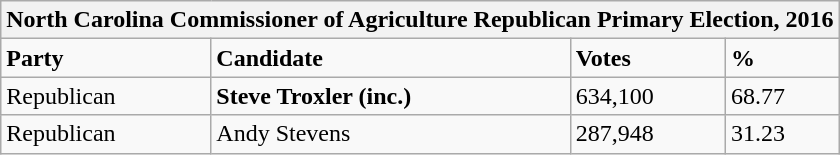<table class="wikitable">
<tr>
<th colspan="4">North Carolina Commissioner of Agriculture Republican Primary Election, 2016</th>
</tr>
<tr>
<td><strong>Party</strong></td>
<td><strong>Candidate</strong></td>
<td><strong>Votes</strong></td>
<td><strong>%</strong></td>
</tr>
<tr>
<td>Republican</td>
<td><strong>Steve Troxler (inc.)</strong></td>
<td>634,100</td>
<td>68.77</td>
</tr>
<tr>
<td>Republican</td>
<td>Andy Stevens</td>
<td>287,948</td>
<td>31.23</td>
</tr>
</table>
